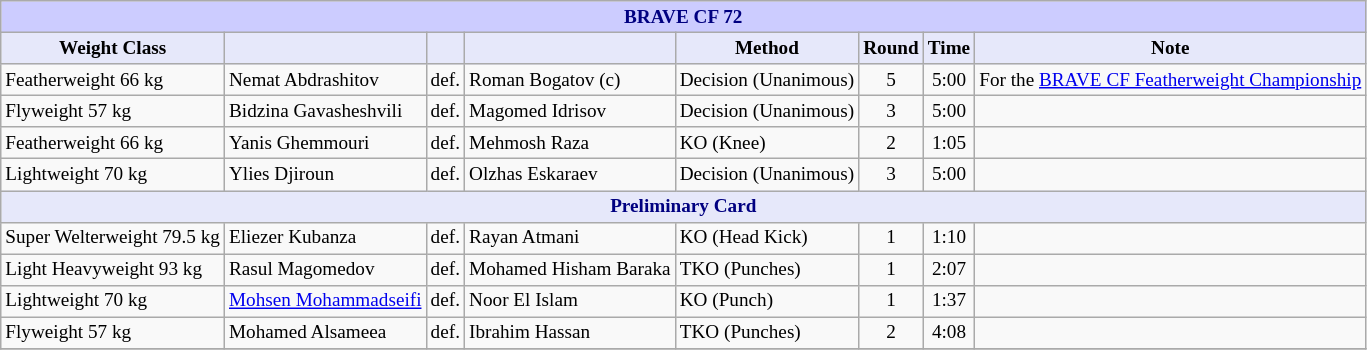<table class="wikitable" style="font-size: 80%;">
<tr>
<th colspan="8" style="background-color: #ccf; color: #000080; text-align: center;"><strong>BRAVE CF 72</strong></th>
</tr>
<tr>
<th colspan="1" style="background-color: #E6E8FA; color: #000000; text-align: center;">Weight Class</th>
<th colspan="1" style="background-color: #E6E8FA; color: #000000; text-align: center;"></th>
<th colspan="1" style="background-color: #E6E8FA; color: #000000; text-align: center;"></th>
<th colspan="1" style="background-color: #E6E8FA; color: #000000; text-align: center;"></th>
<th colspan="1" style="background-color: #E6E8FA; color: #000000; text-align: center;">Method</th>
<th colspan="1" style="background-color: #E6E8FA; color: #000000; text-align: center;">Round</th>
<th colspan="1" style="background-color: #E6E8FA; color: #000000; text-align: center;">Time</th>
<th colspan="1" style="background-color: #E6E8FA; color: #000000; text-align: center;">Note</th>
</tr>
<tr>
<td>Featherweight 66 kg</td>
<td> Nemat Abdrashitov</td>
<td>def.</td>
<td> Roman Bogatov (c)</td>
<td>Decision (Unanimous)</td>
<td align=center>5</td>
<td align=center>5:00</td>
<td>For the <a href='#'>BRAVE CF Featherweight Championship</a></td>
</tr>
<tr>
<td>Flyweight 57 kg</td>
<td> Bidzina Gavasheshvili</td>
<td>def.</td>
<td> Magomed Idrisov</td>
<td>Decision (Unanimous)</td>
<td align=center>3</td>
<td align=center>5:00</td>
<td></td>
</tr>
<tr>
<td>Featherweight 66 kg</td>
<td> Yanis Ghemmouri</td>
<td>def.</td>
<td> Mehmosh Raza</td>
<td>KO (Knee)</td>
<td align=center>2</td>
<td align=center>1:05</td>
<td></td>
</tr>
<tr>
<td>Lightweight 70 kg</td>
<td> Ylies Djiroun</td>
<td>def.</td>
<td> Olzhas Eskaraev</td>
<td>Decision (Unanimous)</td>
<td align=center>3</td>
<td align=center>5:00</td>
<td></td>
</tr>
<tr>
<th colspan="8" style="background-color: #E6E8FA; color: #000080; text-align: center;"><strong>Preliminary Card</strong></th>
</tr>
<tr>
<td>Super Welterweight 79.5 kg</td>
<td> Eliezer Kubanza</td>
<td>def.</td>
<td> Rayan Atmani</td>
<td>KO (Head Kick)</td>
<td align=center>1</td>
<td align=center>1:10</td>
<td></td>
</tr>
<tr>
<td>Light Heavyweight 93 kg</td>
<td> Rasul Magomedov</td>
<td>def.</td>
<td> Mohamed Hisham Baraka</td>
<td>TKO (Punches)</td>
<td align=center>1</td>
<td align=center>2:07</td>
<td></td>
</tr>
<tr>
<td>Lightweight 70 kg</td>
<td> <a href='#'>Mohsen Mohammadseifi</a></td>
<td>def.</td>
<td> Noor El Islam</td>
<td>KO (Punch)</td>
<td align=center>1</td>
<td align=center>1:37</td>
<td></td>
</tr>
<tr>
<td>Flyweight 57 kg</td>
<td> Mohamed Alsameea</td>
<td>def.</td>
<td> Ibrahim Hassan</td>
<td>TKO (Punches)</td>
<td align=center>2</td>
<td align=center>4:08</td>
<td></td>
</tr>
<tr>
</tr>
</table>
